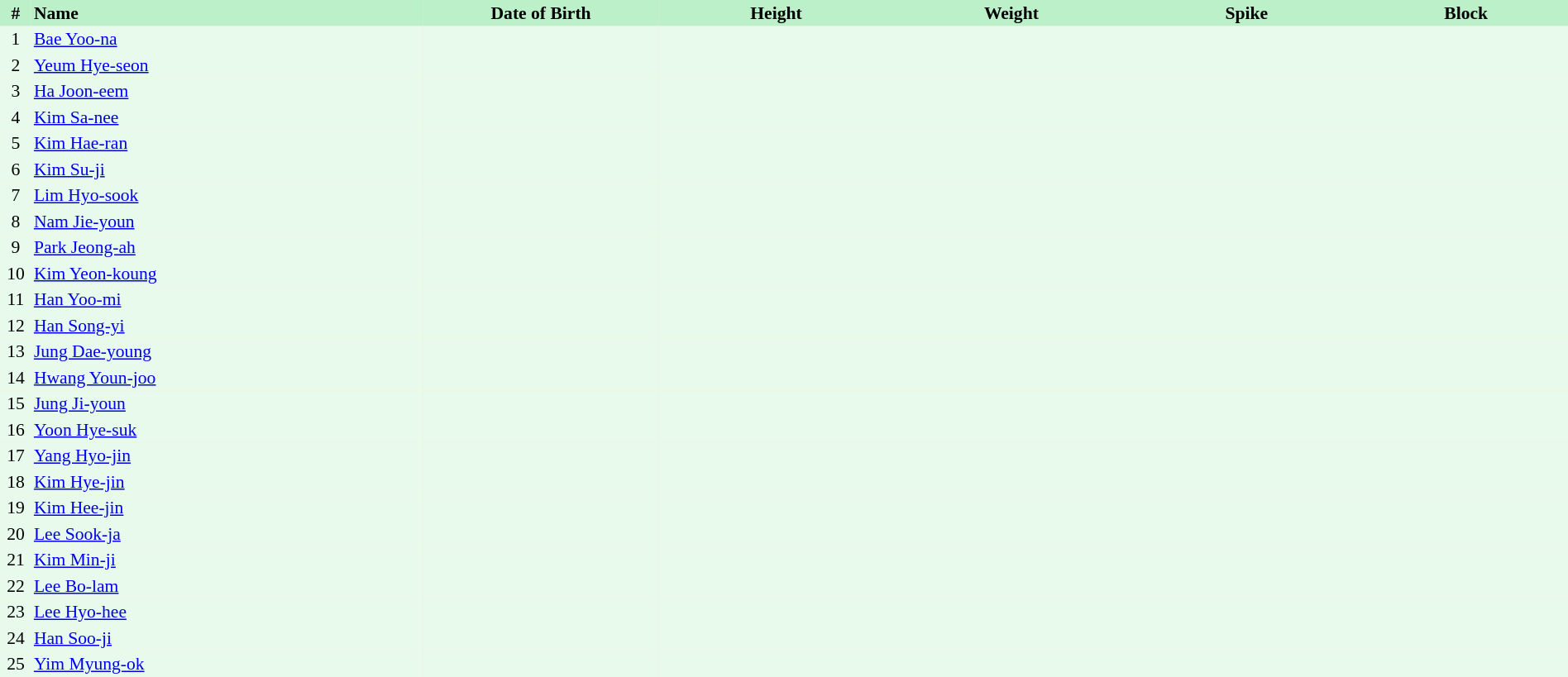<table border=0 cellpadding=2 cellspacing=0 bgcolor=#FFECCE style="text-align:center; font-size:90%; width:100%">
<tr bgcolor=#BBF0C9>
<th width=2%>#</th>
<th align=left width=25%>Name</th>
<th width=15%>Date of Birth</th>
<th width=15%>Height</th>
<th width=15%>Weight</th>
<th width=15%>Spike</th>
<th width=15%>Block</th>
</tr>
<tr bgcolor=#E7FAEC>
<td>1</td>
<td align=left><a href='#'>Bae Yoo-na</a></td>
<td align=right></td>
<td></td>
<td></td>
<td></td>
<td></td>
</tr>
<tr bgcolor=#E7FAEC>
<td>2</td>
<td align=left><a href='#'>Yeum Hye-seon</a></td>
<td align=right></td>
<td></td>
<td></td>
<td></td>
<td></td>
</tr>
<tr bgcolor=#E7FAEC>
<td>3</td>
<td align=left><a href='#'>Ha Joon-eem</a></td>
<td align=right></td>
<td></td>
<td></td>
<td></td>
<td></td>
</tr>
<tr bgcolor=#E7FAEC>
<td>4</td>
<td align=left><a href='#'>Kim Sa-nee</a></td>
<td align=right></td>
<td></td>
<td></td>
<td></td>
<td></td>
</tr>
<tr bgcolor=#E7FAEC>
<td>5</td>
<td align=left><a href='#'>Kim Hae-ran</a></td>
<td align=right></td>
<td></td>
<td></td>
<td></td>
<td></td>
</tr>
<tr bgcolor=#E7FAEC>
<td>6</td>
<td align=left><a href='#'>Kim Su-ji</a></td>
<td align=right></td>
<td></td>
<td></td>
<td></td>
<td></td>
</tr>
<tr bgcolor=#E7FAEC>
<td>7</td>
<td align=left><a href='#'>Lim Hyo-sook</a></td>
<td align=right></td>
<td></td>
<td></td>
<td></td>
<td></td>
</tr>
<tr bgcolor=#E7FAEC>
<td>8</td>
<td align=left><a href='#'>Nam Jie-youn</a></td>
<td align=right></td>
<td></td>
<td></td>
<td></td>
<td></td>
</tr>
<tr bgcolor=#E7FAEC>
<td>9</td>
<td align=left><a href='#'>Park Jeong-ah</a></td>
<td align=right></td>
<td></td>
<td></td>
<td></td>
<td></td>
</tr>
<tr bgcolor=#E7FAEC>
<td>10</td>
<td align=left><a href='#'>Kim Yeon-koung</a></td>
<td align=right></td>
<td></td>
<td></td>
<td></td>
<td></td>
</tr>
<tr bgcolor=#E7FAEC>
<td>11</td>
<td align=left><a href='#'>Han Yoo-mi</a></td>
<td align=right></td>
<td></td>
<td></td>
<td></td>
<td></td>
</tr>
<tr bgcolor=#E7FAEC>
<td>12</td>
<td align=left><a href='#'>Han Song-yi</a></td>
<td align=right></td>
<td></td>
<td></td>
<td></td>
<td></td>
</tr>
<tr bgcolor=#E7FAEC>
<td>13</td>
<td align=left><a href='#'>Jung Dae-young</a></td>
<td align=right></td>
<td></td>
<td></td>
<td></td>
<td></td>
</tr>
<tr bgcolor=#E7FAEC>
<td>14</td>
<td align=left><a href='#'>Hwang Youn-joo</a></td>
<td align=right></td>
<td></td>
<td></td>
<td></td>
<td></td>
</tr>
<tr bgcolor=#E7FAEC>
<td>15</td>
<td align=left><a href='#'>Jung Ji-youn</a></td>
<td align=right></td>
<td></td>
<td></td>
<td></td>
<td></td>
</tr>
<tr bgcolor=#E7FAEC>
<td>16</td>
<td align=left><a href='#'>Yoon Hye-suk</a></td>
<td align=right></td>
<td></td>
<td></td>
<td></td>
<td></td>
</tr>
<tr bgcolor=#E7FAEC>
<td>17</td>
<td align=left><a href='#'>Yang Hyo-jin</a></td>
<td align=right></td>
<td></td>
<td></td>
<td></td>
<td></td>
</tr>
<tr bgcolor=#E7FAEC>
<td>18</td>
<td align=left><a href='#'>Kim Hye-jin</a></td>
<td align=right></td>
<td></td>
<td></td>
<td></td>
<td></td>
</tr>
<tr bgcolor=#E7FAEC>
<td>19</td>
<td align=left><a href='#'>Kim Hee-jin</a></td>
<td align=right></td>
<td></td>
<td></td>
<td></td>
<td></td>
</tr>
<tr bgcolor=#E7FAEC>
<td>20</td>
<td align=left><a href='#'>Lee Sook-ja</a></td>
<td align=right></td>
<td></td>
<td></td>
<td></td>
<td></td>
</tr>
<tr bgcolor=#E7FAEC>
<td>21</td>
<td align=left><a href='#'>Kim Min-ji</a></td>
<td align=right></td>
<td></td>
<td></td>
<td></td>
<td></td>
</tr>
<tr bgcolor=#E7FAEC>
<td>22</td>
<td align=left><a href='#'>Lee Bo-lam</a></td>
<td align=right></td>
<td></td>
<td></td>
<td></td>
<td></td>
</tr>
<tr bgcolor=#E7FAEC>
<td>23</td>
<td align=left><a href='#'>Lee Hyo-hee</a></td>
<td align=right></td>
<td></td>
<td></td>
<td></td>
<td></td>
</tr>
<tr bgcolor=#E7FAEC>
<td>24</td>
<td align=left><a href='#'>Han Soo-ji</a></td>
<td align=right></td>
<td></td>
<td></td>
<td></td>
<td></td>
</tr>
<tr bgcolor=#E7FAEC>
<td>25</td>
<td align=left><a href='#'>Yim Myung-ok</a></td>
<td align=right></td>
<td></td>
<td></td>
<td></td>
<td></td>
</tr>
</table>
